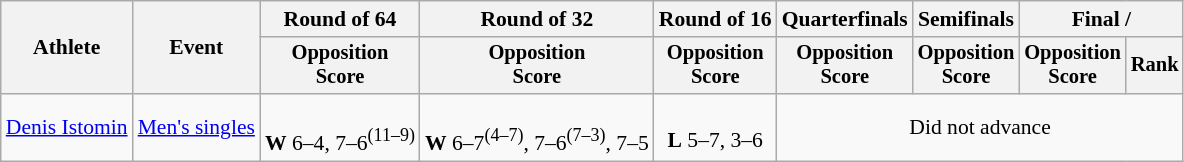<table class=wikitable style="font-size:90%">
<tr>
<th rowspan="2">Athlete</th>
<th rowspan="2">Event</th>
<th>Round of 64</th>
<th>Round of 32</th>
<th>Round of 16</th>
<th>Quarterfinals</th>
<th>Semifinals</th>
<th colspan="2">Final / </th>
</tr>
<tr style="font-size:95%">
<th>Opposition<br>Score</th>
<th>Opposition<br>Score</th>
<th>Opposition<br>Score</th>
<th>Opposition<br>Score</th>
<th>Opposition<br>Score</th>
<th>Opposition<br>Score</th>
<th>Rank</th>
</tr>
<tr align=center>
<td align=left><a href='#'>Denis Istomin</a></td>
<td align=left><a href='#'>Men's singles</a></td>
<td><br><strong>W</strong> 6–4, 7–6<sup>(11–9)</sup></td>
<td><br><strong>W</strong> 6–7<sup>(4–7)</sup>, 7–6<sup>(7–3)</sup>, 7–5</td>
<td><br><strong>L</strong> 5–7, 3–6</td>
<td colspan=4>Did not advance</td>
</tr>
</table>
